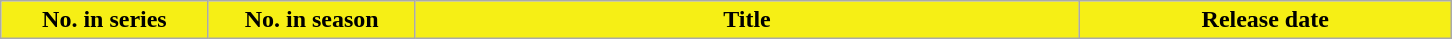<table class="wikitable plainrowheaders mw-collapsible mw-collapsed">
<tr>
<th style="background:#F6EF15; color: black; width:10%;">No. in series</th>
<th style="background:#F6EF15; color: black; width:10%;">No. in season</th>
<th style="background:#F6EF15; color: black; width:32%;">Title</th>
<th style="background:#F6EF15; color: black; width:18%;">Release date<br>























</th>
</tr>
</table>
